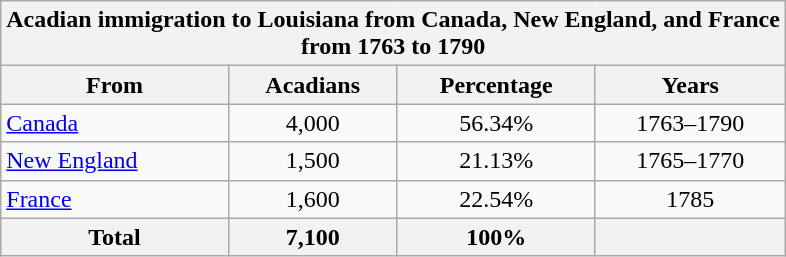<table class=wikitable>
<tr>
<th colspan = 6>Acadian immigration to Louisiana from Canada, New England, and France <br> from 1763 to 1790</th>
</tr>
<tr>
<th>From</th>
<th>Acadians</th>
<th>Percentage</th>
<th>Years</th>
</tr>
<tr>
<td><a href='#'>Canada</a></td>
<td style="text-align:center;">4,000</td>
<td style="text-align:center;">56.34%</td>
<td style="text-align:center;">1763–1790</td>
</tr>
<tr>
<td><a href='#'>New England</a></td>
<td style="text-align:center;">1,500</td>
<td style="text-align:center;">21.13%</td>
<td style="text-align:center;">1765–1770</td>
</tr>
<tr>
<td><a href='#'>France</a></td>
<td style="text-align:center;">1,600</td>
<td style="text-align:center;">22.54%</td>
<td style="text-align:center;">1785</td>
</tr>
<tr>
<th>Total</th>
<th style="text-align:center;">7,100</th>
<th style="text-align:center;">100%</th>
<th style="text-align:center;"></th>
</tr>
</table>
